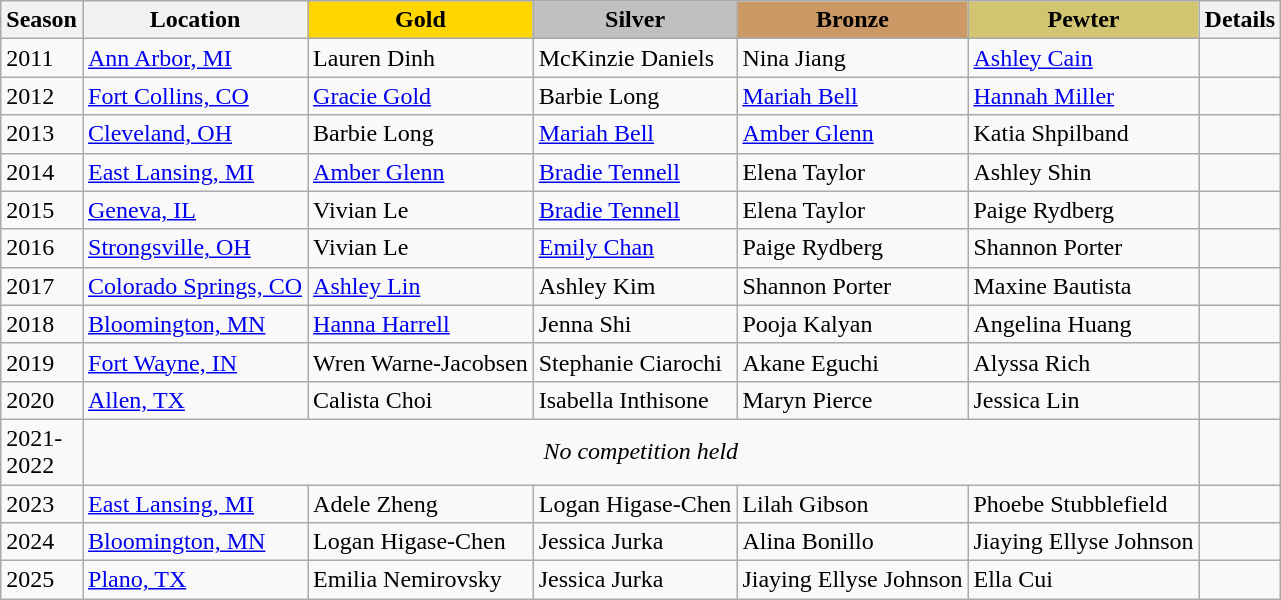<table class="wikitable">
<tr>
<th>Season</th>
<th>Location</th>
<td align=center bgcolor=gold><strong>Gold</strong></td>
<td align=center bgcolor=silver><strong>Silver</strong></td>
<td align=center bgcolor=cc9966><strong>Bronze</strong></td>
<td align=center bgcolor=d1c571><strong>Pewter</strong></td>
<th>Details</th>
</tr>
<tr>
<td>2011</td>
<td><a href='#'>Ann Arbor, MI</a></td>
<td>Lauren Dinh</td>
<td>McKinzie Daniels</td>
<td>Nina Jiang</td>
<td><a href='#'>Ashley Cain</a></td>
<td></td>
</tr>
<tr>
<td>2012</td>
<td><a href='#'>Fort Collins, CO</a></td>
<td><a href='#'>Gracie Gold</a></td>
<td>Barbie Long</td>
<td><a href='#'>Mariah Bell</a></td>
<td><a href='#'>Hannah Miller</a></td>
<td></td>
</tr>
<tr>
<td>2013</td>
<td><a href='#'>Cleveland, OH</a></td>
<td>Barbie Long</td>
<td><a href='#'>Mariah Bell</a></td>
<td><a href='#'>Amber Glenn</a></td>
<td>Katia Shpilband</td>
<td></td>
</tr>
<tr>
<td>2014</td>
<td><a href='#'>East Lansing, MI</a></td>
<td><a href='#'>Amber Glenn</a></td>
<td><a href='#'>Bradie Tennell</a></td>
<td>Elena Taylor</td>
<td>Ashley Shin</td>
<td></td>
</tr>
<tr>
<td>2015</td>
<td><a href='#'>Geneva, IL</a></td>
<td>Vivian Le</td>
<td><a href='#'>Bradie Tennell</a></td>
<td>Elena Taylor</td>
<td>Paige Rydberg</td>
<td></td>
</tr>
<tr>
<td>2016</td>
<td><a href='#'>Strongsville, OH</a></td>
<td>Vivian Le</td>
<td><a href='#'>Emily Chan</a></td>
<td>Paige Rydberg</td>
<td>Shannon Porter</td>
<td></td>
</tr>
<tr>
<td>2017</td>
<td><a href='#'>Colorado Springs, CO</a></td>
<td><a href='#'>Ashley Lin</a></td>
<td>Ashley Kim</td>
<td>Shannon Porter</td>
<td>Maxine Bautista</td>
<td></td>
</tr>
<tr>
<td>2018</td>
<td><a href='#'>Bloomington, MN</a></td>
<td><a href='#'>Hanna Harrell</a></td>
<td>Jenna Shi</td>
<td>Pooja Kalyan</td>
<td>Angelina Huang</td>
<td></td>
</tr>
<tr>
<td>2019</td>
<td><a href='#'>Fort Wayne, IN</a></td>
<td>Wren Warne-Jacobsen</td>
<td>Stephanie Ciarochi</td>
<td>Akane Eguchi</td>
<td>Alyssa Rich</td>
<td></td>
</tr>
<tr>
<td>2020</td>
<td><a href='#'>Allen, TX</a></td>
<td>Calista Choi</td>
<td>Isabella Inthisone</td>
<td>Maryn Pierce</td>
<td>Jessica Lin</td>
<td></td>
</tr>
<tr>
<td>2021- <br> 2022</td>
<td colspan="5" align="center"><em>No competition held</em></td>
<td></td>
</tr>
<tr>
<td>2023</td>
<td><a href='#'>East Lansing, MI</a></td>
<td>Adele Zheng</td>
<td>Logan Higase-Chen</td>
<td>Lilah Gibson</td>
<td>Phoebe Stubblefield</td>
<td></td>
</tr>
<tr>
<td>2024</td>
<td><a href='#'>Bloomington, MN</a></td>
<td>Logan Higase-Chen</td>
<td>Jessica Jurka</td>
<td>Alina Bonillo</td>
<td>Jiaying Ellyse Johnson</td>
<td></td>
</tr>
<tr>
<td>2025</td>
<td><a href='#'>Plano, TX</a></td>
<td>Emilia Nemirovsky</td>
<td>Jessica Jurka</td>
<td>Jiaying Ellyse Johnson</td>
<td>Ella Cui</td>
<td></td>
</tr>
</table>
